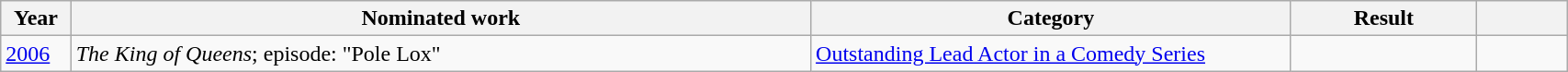<table class="wikitable plainrowheaders sortable" style="text-align:left; width:90%;">
<tr>
<th scope="col" style="width:2.8em;">Year</th>
<th scope="col" style="width:36em;">Nominated work</th>
<th scope="col" style="width:23em;">Category</th>
<th scope="col" style="width:8.5em;">Result</th>
<th scope="col" style="width:4em;"></th>
</tr>
<tr>
<td><a href='#'>2006</a></td>
<td><em>The King of Queens</em>; episode: "Pole Lox"</td>
<td><a href='#'>Outstanding Lead Actor in a Comedy Series</a></td>
<td></td>
<td align="center"></td>
</tr>
</table>
